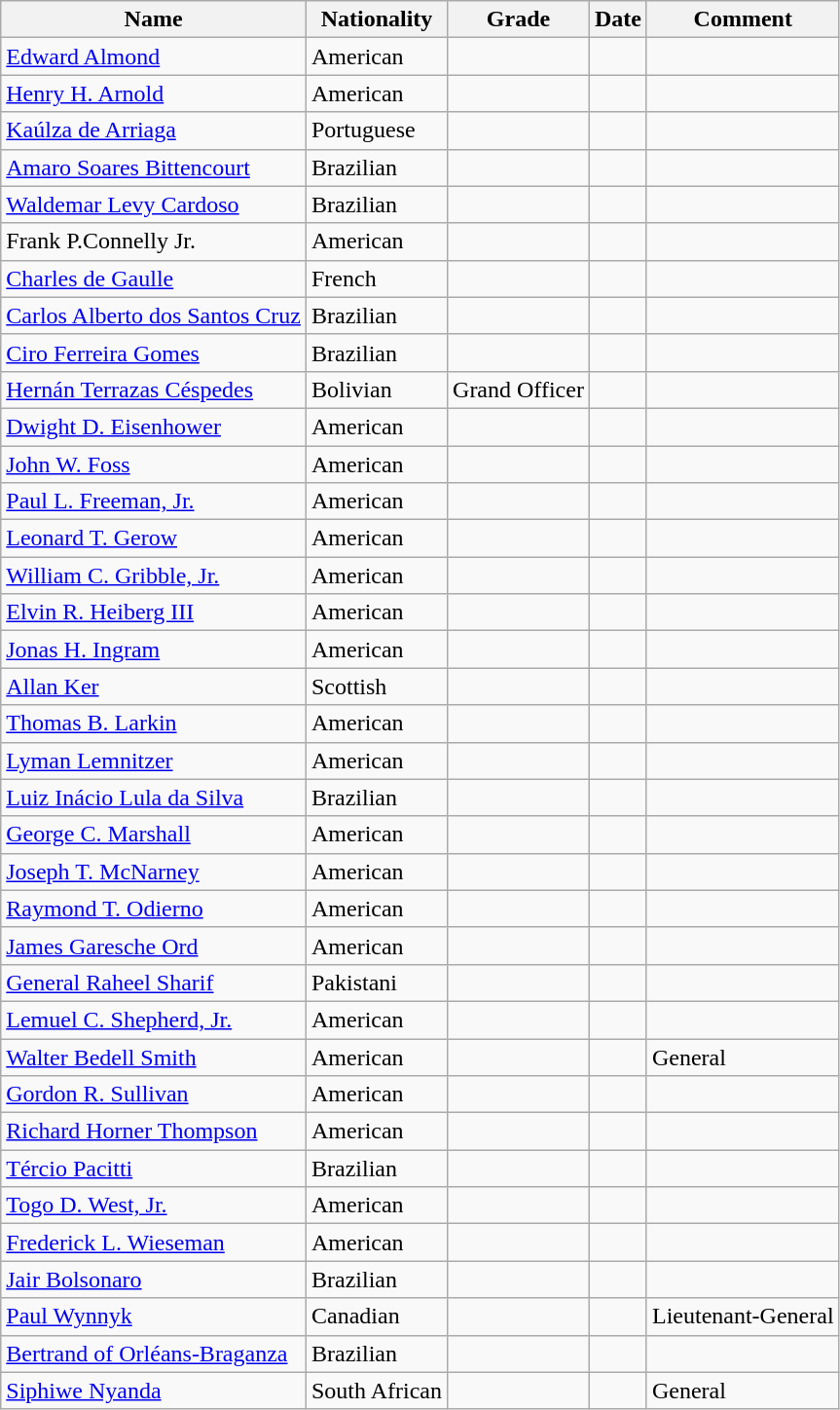<table class="wikitable sortable">
<tr>
<th>Name</th>
<th>Nationality</th>
<th>Grade</th>
<th>Date</th>
<th>Comment</th>
</tr>
<tr>
<td data-sort-value="Almond, Edward"><a href='#'>Edward Almond</a></td>
<td>American</td>
<td></td>
<td></td>
<td></td>
</tr>
<tr>
<td data-sort-value="Arnold, Henry H."><a href='#'>Henry H. Arnold</a></td>
<td>American</td>
<td></td>
<td></td>
<td></td>
</tr>
<tr>
<td data-sort-value="Arriaga, de Kaúlza"><a href='#'>Kaúlza de Arriaga</a></td>
<td>Portuguese</td>
<td></td>
<td></td>
<td></td>
</tr>
<tr>
<td data-sort-value="Bittencourt, Amaro Soares"><a href='#'>Amaro Soares Bittencourt</a></td>
<td>Brazilian</td>
<td></td>
<td></td>
<td></td>
</tr>
<tr>
<td data-sort-value="Cardoso, Waldemar Levy"><a href='#'>Waldemar Levy Cardoso</a></td>
<td>Brazilian</td>
<td></td>
<td></td>
<td></td>
</tr>
<tr>
<td data-sort-value="Connelly Jr., Frank P. ">Frank P.Connelly Jr.</td>
<td>American</td>
<td></td>
<td></td>
<td></td>
</tr>
<tr>
<td data-sort-value="de Gaulle, Charles"><a href='#'>Charles de Gaulle</a></td>
<td>French</td>
<td></td>
<td></td>
<td></td>
</tr>
<tr>
<td data-sort-value="dos Santos Cruz, Carlos Alberto"><a href='#'>Carlos Alberto dos Santos Cruz</a></td>
<td>Brazilian</td>
<td></td>
<td></td>
<td></td>
</tr>
<tr>
<td data-sort-value="Gomes, Ciro Ferreira"><a href='#'>Ciro Ferreira Gomes</a></td>
<td>Brazilian</td>
<td></td>
<td></td>
<td></td>
</tr>
<tr>
<td data-sort-value="Céspedes, Hernán Terrazas"><a href='#'>Hernán Terrazas Céspedes</a></td>
<td>Bolivian</td>
<td>Grand Officer</td>
<td></td>
<td></td>
</tr>
<tr>
<td data-sort-value="Eisenhower, Dwight D."><a href='#'>Dwight D. Eisenhower</a></td>
<td>American</td>
<td></td>
<td data-sort-value="1946-08-05"></td>
<td></td>
</tr>
<tr>
<td data-sort-value="Foss, John W."><a href='#'>John W. Foss</a></td>
<td>American</td>
<td></td>
<td></td>
<td></td>
</tr>
<tr>
<td data-sort-value="Freeman, Jr., Paul L."><a href='#'>Paul L. Freeman, Jr.</a></td>
<td>American</td>
<td></td>
<td></td>
<td></td>
</tr>
<tr>
<td data-sort-value="Gerow, Leonard T. "><a href='#'>Leonard T. Gerow</a></td>
<td>American</td>
<td></td>
<td></td>
<td></td>
</tr>
<tr>
<td data-sort-value="Gribble, Jr., William C. "><a href='#'>William C. Gribble, Jr.</a></td>
<td>American</td>
<td></td>
<td></td>
<td></td>
</tr>
<tr>
<td data-sort-value="Heiberg III, Elvin R."><a href='#'>Elvin R. Heiberg III</a></td>
<td>American</td>
<td></td>
<td></td>
<td></td>
</tr>
<tr>
<td data-sort-value="Ingram, Jonas H."><a href='#'>Jonas H. Ingram</a></td>
<td>American</td>
<td></td>
<td></td>
<td></td>
</tr>
<tr>
<td data-sort-value="Ker, Allan"><a href='#'>Allan Ker</a> </td>
<td>Scottish</td>
<td></td>
<td></td>
<td></td>
</tr>
<tr>
<td data-sort-value="Larkin, Thomas B."><a href='#'>Thomas B. Larkin</a></td>
<td>American</td>
<td></td>
<td></td>
<td></td>
</tr>
<tr>
<td data-sort-value="Lemnitzer, Lyman"><a href='#'>Lyman Lemnitzer</a></td>
<td>American</td>
<td></td>
<td></td>
<td></td>
</tr>
<tr>
<td data-sort-value="da Silva, Luiz Inácio Lula"><a href='#'>Luiz Inácio Lula da Silva</a></td>
<td>Brazilian</td>
<td></td>
<td></td>
<td></td>
</tr>
<tr>
<td data-sort-value="Marshall, George C."><a href='#'>George C. Marshall</a></td>
<td>American</td>
<td></td>
<td></td>
<td></td>
</tr>
<tr>
<td data-sort-value="McNarney, Joseph T."><a href='#'>Joseph T. McNarney</a></td>
<td>American</td>
<td></td>
<td></td>
<td></td>
</tr>
<tr>
<td data-sort-value="Odierno, Raymond T."><a href='#'>Raymond T. Odierno</a></td>
<td>American</td>
<td></td>
<td></td>
<td></td>
</tr>
<tr>
<td data-sort-value="Ord, James Garesche"><a href='#'>James Garesche Ord</a></td>
<td>American</td>
<td></td>
<td></td>
<td></td>
</tr>
<tr>
<td data-sort-value="Sharif, Raheel, General"><a href='#'>General Raheel Sharif</a></td>
<td>Pakistani</td>
<td></td>
<td></td>
<td></td>
</tr>
<tr>
<td data-sort-value="Shepherd, Jr., Lemuel C."><a href='#'>Lemuel C. Shepherd, Jr.</a></td>
<td>American</td>
<td></td>
<td data-sort-value="1959"></td>
<td></td>
</tr>
<tr>
<td data-sort-value="Smith, Walter Bedell"><a href='#'>Walter Bedell Smith</a></td>
<td>American</td>
<td></td>
<td data-sort-value="1947-09-06"></td>
<td>General</td>
</tr>
<tr>
<td data-sort-value="Sullivan, Gordon R."><a href='#'>Gordon R. Sullivan</a></td>
<td>American</td>
<td></td>
<td></td>
<td></td>
</tr>
<tr>
<td data-sort-value="Thompson, Richard Horner"><a href='#'>Richard Horner Thompson</a></td>
<td>American</td>
<td></td>
<td></td>
<td></td>
</tr>
<tr>
<td data-sort-value="Pacitti, Tércio"><a href='#'>Tércio Pacitti</a></td>
<td>Brazilian</td>
<td></td>
<td></td>
<td></td>
</tr>
<tr>
<td data-sort-value="West Jr., Togo D."><a href='#'>Togo D. West, Jr.</a></td>
<td>American</td>
<td></td>
<td></td>
<td></td>
</tr>
<tr>
<td data-sort-value="Wieseman, Frederick L."><a href='#'>Frederick L. Wieseman</a></td>
<td>American</td>
<td></td>
<td></td>
<td></td>
</tr>
<tr>
<td data-sort-value="Bolsonaro, Jair"><a href='#'>Jair Bolsonaro</a></td>
<td>Brazilian</td>
<td></td>
<td></td>
<td></td>
</tr>
<tr>
<td data-sort-value="Wynnyk, Paul"><a href='#'>Paul Wynnyk</a></td>
<td>Canadian</td>
<td></td>
<td data-sort-value="2018-07-28"></td>
<td>Lieutenant-General</td>
</tr>
<tr>
<td data-sort-value="Bertrand of Orléans-Braganza"><a href='#'>Bertrand of Orléans-Braganza</a></td>
<td>Brazilian</td>
<td></td>
<td></td>
<td></td>
</tr>
<tr>
<td data-sort-value="Nyanda, Siphiwe"><a href='#'>Siphiwe Nyanda</a></td>
<td>South African</td>
<td></td>
<td></td>
<td>General</td>
</tr>
</table>
